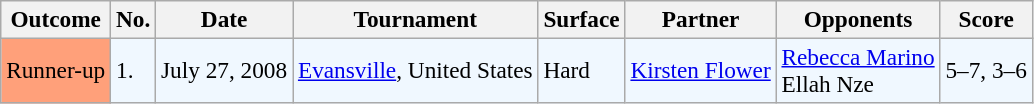<table class="sortable wikitable" style=font-size:97%>
<tr>
<th>Outcome</th>
<th>No.</th>
<th>Date</th>
<th>Tournament</th>
<th>Surface</th>
<th>Partner</th>
<th>Opponents</th>
<th>Score</th>
</tr>
<tr style="background:#f0f8ff;">
<td style="background:#ffa07a;">Runner-up</td>
<td>1.</td>
<td>July 27, 2008</td>
<td><a href='#'>Evansville</a>, United States</td>
<td>Hard</td>
<td> <a href='#'>Kirsten Flower</a></td>
<td> <a href='#'>Rebecca Marino</a> <br>  Ellah Nze</td>
<td>5–7, 3–6</td>
</tr>
</table>
